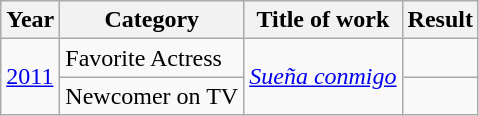<table class="wikitable plainrowheaders sortable">
<tr>
<th scope="col">Year</th>
<th scope="col">Category</th>
<th scope="col">Title of work</th>
<th scope="col">Result</th>
</tr>
<tr>
<td rowspan=2><a href='#'>2011</a></td>
<td>Favorite Actress</td>
<td rowspan=2 style="text-align:center;"><em><a href='#'>Sueña conmigo</a></em></td>
<td></td>
</tr>
<tr>
<td>Newcomer on TV</td>
<td></td>
</tr>
</table>
